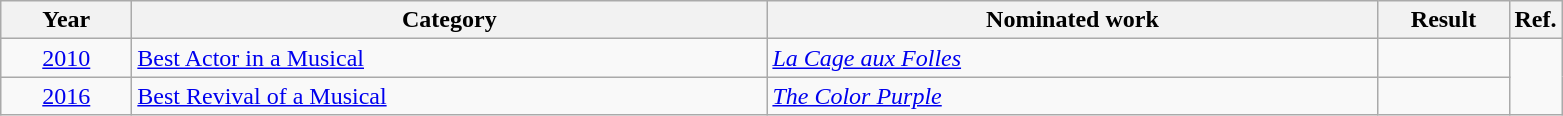<table class=wikitable>
<tr>
<th scope="col" style="width:5em;">Year</th>
<th scope="col" style="width:26em;">Category</th>
<th scope="col" style="width:25em;">Nominated work</th>
<th scope="col" style="width:5em;">Result</th>
<th>Ref.</th>
</tr>
<tr>
<td style="text-align:center;"><a href='#'>2010</a></td>
<td><a href='#'>Best Actor in a Musical</a></td>
<td><em><a href='#'>La Cage aux Folles</a></em></td>
<td></td>
<td rowspan=2></td>
</tr>
<tr>
<td style="text-align:center;"><a href='#'>2016</a></td>
<td><a href='#'>Best Revival of a Musical</a></td>
<td><em><a href='#'>The Color Purple</a></em> </td>
<td></td>
</tr>
</table>
